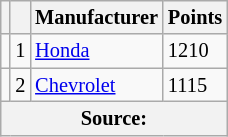<table class="wikitable" style="font-size: 85%;">
<tr>
<th scope="col"></th>
<th scope="col"></th>
<th scope="col">Manufacturer</th>
<th scope="col">Points</th>
</tr>
<tr>
<td align="left"></td>
<td align="center">1</td>
<td><a href='#'>Honda</a></td>
<td>1210</td>
</tr>
<tr>
<td align="left"></td>
<td align="center">2</td>
<td><a href='#'>Chevrolet</a></td>
<td>1115</td>
</tr>
<tr>
<th colspan=4>Source:</th>
</tr>
</table>
